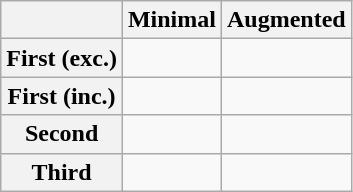<table class="wikitable" style="text-align: center;">
<tr>
<th></th>
<th>Minimal</th>
<th>Augmented</th>
</tr>
<tr>
<th>First (exc.)</th>
<td></td>
<td></td>
</tr>
<tr>
<th>First (inc.)</th>
<td></td>
<td></td>
</tr>
<tr>
<th>Second</th>
<td></td>
<td></td>
</tr>
<tr>
<th>Third</th>
<td></td>
<td></td>
</tr>
</table>
